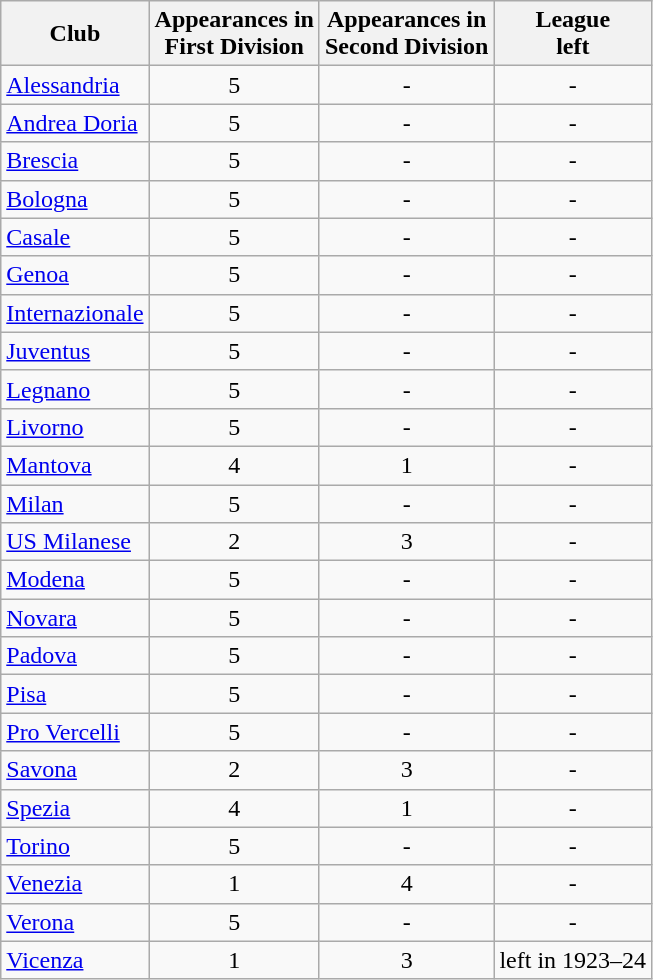<table class="wikitable sortable" style="text-align:center;">
<tr>
<th>Club<br></th>
<th>Appearances in<br>First Division</th>
<th>Appearances in<br>Second Division</th>
<th>League<br>left</th>
</tr>
<tr>
<td style="text-align:left;"><a href='#'>Alessandria</a></td>
<td>5</td>
<td>-</td>
<td>-</td>
</tr>
<tr>
<td style="text-align:left;"><a href='#'>Andrea Doria</a></td>
<td>5</td>
<td>-</td>
<td>-</td>
</tr>
<tr>
<td style="text-align:left;"><a href='#'>Brescia</a></td>
<td>5</td>
<td>-</td>
<td>-</td>
</tr>
<tr>
<td style="text-align:left;"><a href='#'>Bologna</a></td>
<td>5</td>
<td>-</td>
<td>-</td>
</tr>
<tr>
<td style="text-align:left;"><a href='#'>Casale</a></td>
<td>5</td>
<td>-</td>
<td>-</td>
</tr>
<tr>
<td style="text-align:left;"><a href='#'>Genoa</a></td>
<td>5</td>
<td>-</td>
<td>-</td>
</tr>
<tr>
<td style="text-align:left;"><a href='#'>Internazionale</a></td>
<td>5</td>
<td>-</td>
<td>-</td>
</tr>
<tr>
<td style="text-align:left;"><a href='#'>Juventus</a></td>
<td>5</td>
<td>-</td>
<td>-</td>
</tr>
<tr>
<td style="text-align:left;"><a href='#'>Legnano</a></td>
<td>5</td>
<td>-</td>
<td>-</td>
</tr>
<tr>
<td style="text-align:left;"><a href='#'>Livorno</a></td>
<td>5</td>
<td>-</td>
<td>-</td>
</tr>
<tr>
<td style="text-align:left;"><a href='#'>Mantova</a></td>
<td>4</td>
<td>1</td>
<td>-</td>
</tr>
<tr>
<td style="text-align:left;"><a href='#'>Milan</a></td>
<td>5</td>
<td>-</td>
<td>-</td>
</tr>
<tr>
<td style="text-align:left;"><a href='#'>US Milanese</a></td>
<td>2</td>
<td>3</td>
<td>-</td>
</tr>
<tr>
<td style="text-align:left;"><a href='#'>Modena</a></td>
<td>5</td>
<td>-</td>
<td>-</td>
</tr>
<tr>
<td style="text-align:left;"><a href='#'>Novara</a></td>
<td>5</td>
<td>-</td>
<td>-</td>
</tr>
<tr>
<td style="text-align:left;"><a href='#'>Padova</a></td>
<td>5</td>
<td>-</td>
<td>-</td>
</tr>
<tr>
<td style="text-align:left;"><a href='#'>Pisa</a></td>
<td>5</td>
<td>-</td>
<td>-</td>
</tr>
<tr>
<td style="text-align:left;"><a href='#'>Pro Vercelli</a></td>
<td>5</td>
<td>-</td>
<td>-</td>
</tr>
<tr>
<td style="text-align:left;"><a href='#'>Savona</a></td>
<td>2</td>
<td>3</td>
<td>-</td>
</tr>
<tr>
<td style="text-align:left;"><a href='#'>Spezia</a></td>
<td>4</td>
<td>1</td>
<td>-</td>
</tr>
<tr>
<td style="text-align:left;"><a href='#'>Torino</a></td>
<td>5</td>
<td>-</td>
<td>-</td>
</tr>
<tr>
<td style="text-align:left;"><a href='#'>Venezia</a></td>
<td>1</td>
<td>4</td>
<td>-</td>
</tr>
<tr>
<td style="text-align:left;"><a href='#'>Verona</a></td>
<td>5</td>
<td>-</td>
<td>-</td>
</tr>
<tr>
<td style="text-align:left;"><a href='#'>Vicenza</a></td>
<td>1</td>
<td>3</td>
<td>left in 1923–24</td>
</tr>
</table>
